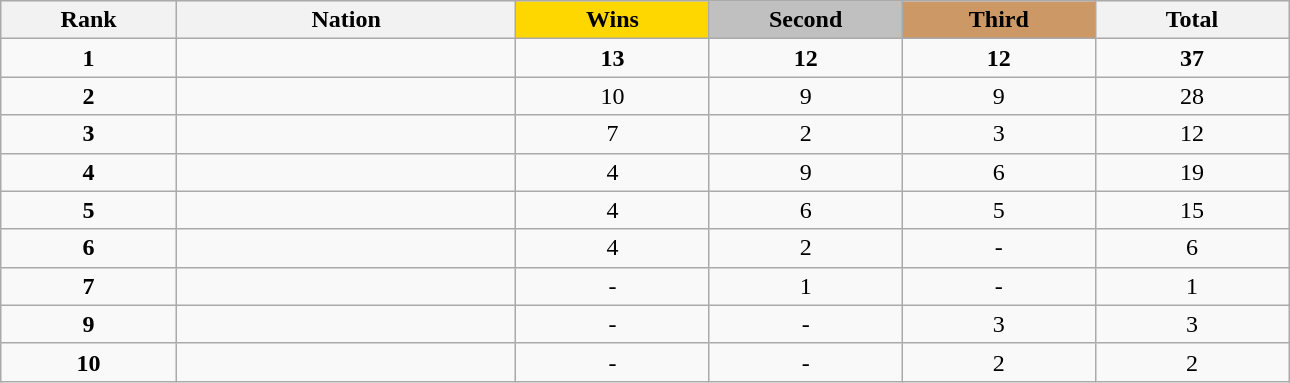<table class="wikitable collapsible autocollapse plainrowheaders" width=68% style="text-align:center;">
<tr style="background-color:#EDEDED;">
<th width=100px class="hintergrundfarbe5">Rank</th>
<th width=200px class="hintergrundfarbe6">Nation</th>
<th style="background:    gold; width:15%">Wins</th>
<th style="background:  silver; width:15%">Second</th>
<th style="background: #CC9966; width:15%">Third</th>
<th class="hintergrundfarbe6" style="width:15%">Total</th>
</tr>
<tr>
<td><strong>1</strong></td>
<td style="text-align:left"></td>
<td><strong>13</strong></td>
<td><strong>12</strong></td>
<td><strong>12</strong></td>
<td><strong>37</strong></td>
</tr>
<tr>
<td><strong>2</strong></td>
<td style="text-align:left"></td>
<td>10</td>
<td>9</td>
<td>9</td>
<td>28</td>
</tr>
<tr>
<td><strong>3</strong></td>
<td style="text-align:left"></td>
<td>7</td>
<td>2</td>
<td>3</td>
<td>12</td>
</tr>
<tr>
<td><strong>4</strong></td>
<td style="text-align:left"></td>
<td>4</td>
<td>9</td>
<td>6</td>
<td>19</td>
</tr>
<tr>
<td><strong>5</strong></td>
<td style="text-align:left"></td>
<td>4</td>
<td>6</td>
<td>5</td>
<td>15</td>
</tr>
<tr>
<td><strong>6</strong></td>
<td style="text-align:left"></td>
<td>4</td>
<td>2</td>
<td>-</td>
<td>6</td>
</tr>
<tr>
<td><strong>7</strong></td>
<td style="text-align:left"><em></em><br><em></em></td>
<td>-</td>
<td>1</td>
<td>-</td>
<td>1</td>
</tr>
<tr>
<td><strong>9</strong></td>
<td style="text-align:left">  </td>
<td>-</td>
<td>-</td>
<td>3</td>
<td>3</td>
</tr>
<tr>
<td><strong>10</strong></td>
<td style="text-align:left"><br></td>
<td>-</td>
<td>-</td>
<td>2</td>
<td>2</td>
</tr>
</table>
